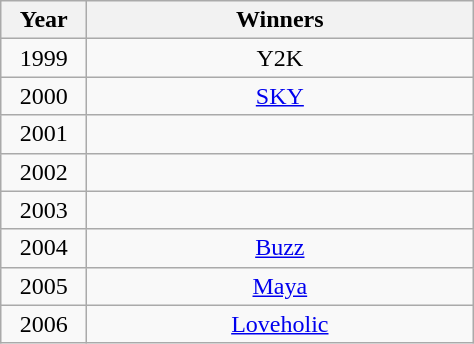<table class="wikitable" style="text-align:center;">
<tr>
<th width="50">Year</th>
<th width="250">Winners</th>
</tr>
<tr>
<td>1999</td>
<td>Y2K</td>
</tr>
<tr>
<td>2000</td>
<td><a href='#'>SKY</a></td>
</tr>
<tr>
<td>2001</td>
<td></td>
</tr>
<tr>
<td>2002</td>
<td></td>
</tr>
<tr>
<td>2003</td>
<td></td>
</tr>
<tr>
<td>2004</td>
<td><a href='#'>Buzz</a></td>
</tr>
<tr>
<td>2005</td>
<td><a href='#'>Maya</a></td>
</tr>
<tr>
<td>2006</td>
<td><a href='#'>Loveholic</a></td>
</tr>
</table>
